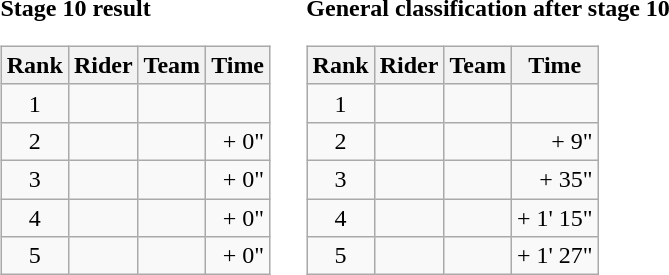<table>
<tr>
<td><strong>Stage 10 result</strong><br><table class="wikitable">
<tr>
<th scope="col">Rank</th>
<th scope="col">Rider</th>
<th scope="col">Team</th>
<th scope="col">Time</th>
</tr>
<tr>
<td style="text-align:center;">1</td>
<td></td>
<td></td>
<td style="text-align:right;"></td>
</tr>
<tr>
<td style="text-align:center;">2</td>
<td></td>
<td></td>
<td style="text-align:right;">+ 0"</td>
</tr>
<tr>
<td style="text-align:center;">3</td>
<td></td>
<td></td>
<td style="text-align:right;">+ 0"</td>
</tr>
<tr>
<td style="text-align:center;">4</td>
<td></td>
<td></td>
<td style="text-align:right;">+ 0"</td>
</tr>
<tr>
<td style="text-align:center;">5</td>
<td></td>
<td></td>
<td style="text-align:right;">+ 0"</td>
</tr>
</table>
</td>
<td></td>
<td><strong>General classification after stage 10</strong><br><table class="wikitable">
<tr>
<th scope="col">Rank</th>
<th scope="col">Rider</th>
<th scope="col">Team</th>
<th scope="col">Time</th>
</tr>
<tr>
<td style="text-align:center;">1</td>
<td></td>
<td></td>
<td style="text-align:right;"></td>
</tr>
<tr>
<td style="text-align:center;">2</td>
<td></td>
<td></td>
<td style="text-align:right;">+ 9"</td>
</tr>
<tr>
<td style="text-align:center;">3</td>
<td></td>
<td></td>
<td style="text-align:right;">+ 35"</td>
</tr>
<tr>
<td style="text-align:center;">4</td>
<td></td>
<td></td>
<td style="text-align:right;">+ 1' 15"</td>
</tr>
<tr>
<td style="text-align:center;">5</td>
<td></td>
<td></td>
<td style="text-align:right;">+ 1' 27"</td>
</tr>
</table>
</td>
</tr>
</table>
